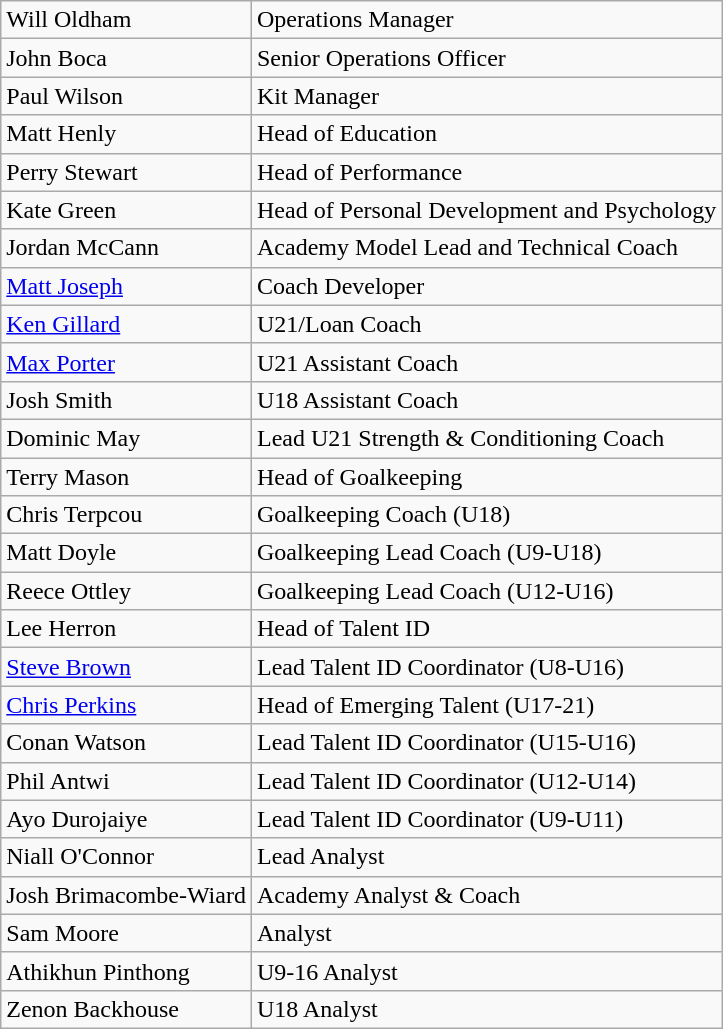<table class="wikitable sortable">
<tr>
<td> Will Oldham</td>
<td>Operations Manager</td>
</tr>
<tr>
<td> John Boca</td>
<td>Senior Operations Officer</td>
</tr>
<tr>
<td> Paul Wilson</td>
<td>Kit Manager</td>
</tr>
<tr>
<td> Matt Henly</td>
<td>Head of Education</td>
</tr>
<tr>
<td> Perry Stewart</td>
<td>Head of Performance</td>
</tr>
<tr>
<td> Kate Green</td>
<td>Head of Personal Development and Psychology</td>
</tr>
<tr>
<td> Jordan McCann</td>
<td>Academy Model Lead and Technical Coach</td>
</tr>
<tr>
<td> <a href='#'>Matt Joseph</a></td>
<td>Coach Developer</td>
</tr>
<tr>
<td> <a href='#'>Ken Gillard</a></td>
<td>U21/Loan Coach</td>
</tr>
<tr>
<td> <a href='#'>Max Porter</a></td>
<td>U21 Assistant Coach</td>
</tr>
<tr>
<td> Josh Smith</td>
<td>U18 Assistant Coach</td>
</tr>
<tr>
<td> Dominic May</td>
<td>Lead U21 Strength & Conditioning Coach</td>
</tr>
<tr>
<td> Terry Mason</td>
<td>Head of Goalkeeping</td>
</tr>
<tr>
<td> Chris Terpcou</td>
<td>Goalkeeping Coach (U18)</td>
</tr>
<tr>
<td> Matt Doyle</td>
<td>Goalkeeping Lead Coach (U9-U18)</td>
</tr>
<tr>
<td> Reece Ottley</td>
<td>Goalkeeping Lead Coach (U12-U16)</td>
</tr>
<tr>
<td> Lee Herron</td>
<td>Head of Talent ID</td>
</tr>
<tr>
<td> <a href='#'>Steve Brown</a></td>
<td>Lead Talent ID Coordinator (U8-U16)</td>
</tr>
<tr>
<td> <a href='#'>Chris Perkins</a></td>
<td>Head of Emerging Talent (U17-21)</td>
</tr>
<tr>
<td> Conan Watson</td>
<td>Lead Talent ID Coordinator (U15-U16)</td>
</tr>
<tr>
<td> Phil Antwi</td>
<td>Lead Talent ID Coordinator (U12-U14)</td>
</tr>
<tr>
<td> Ayo Durojaiye</td>
<td>Lead Talent ID Coordinator (U9-U11)</td>
</tr>
<tr>
<td> Niall O'Connor</td>
<td>Lead Analyst</td>
</tr>
<tr>
<td> Josh Brimacombe-Wiard</td>
<td>Academy Analyst & Coach</td>
</tr>
<tr>
<td> Sam Moore</td>
<td>Analyst</td>
</tr>
<tr>
<td> Athikhun Pinthong</td>
<td>U9-16 Analyst</td>
</tr>
<tr>
<td> Zenon Backhouse</td>
<td>U18 Analyst</td>
</tr>
</table>
